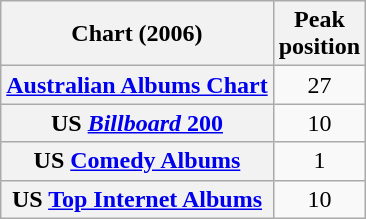<table class="wikitable sortable plainrowheaders">
<tr>
<th>Chart (2006)</th>
<th>Peak<br>position</th>
</tr>
<tr>
<th scope="row"><a href='#'>Australian Albums Chart</a></th>
<td style="text-align:center;">27</td>
</tr>
<tr>
<th scope="row">US <a href='#'><em>Billboard</em> 200</a></th>
<td style="text-align:center;">10</td>
</tr>
<tr>
<th scope="row">US <a href='#'>Comedy Albums</a></th>
<td style="text-align:center;">1</td>
</tr>
<tr>
<th scope="row">US <a href='#'>Top Internet Albums</a></th>
<td style="text-align:center;">10</td>
</tr>
</table>
